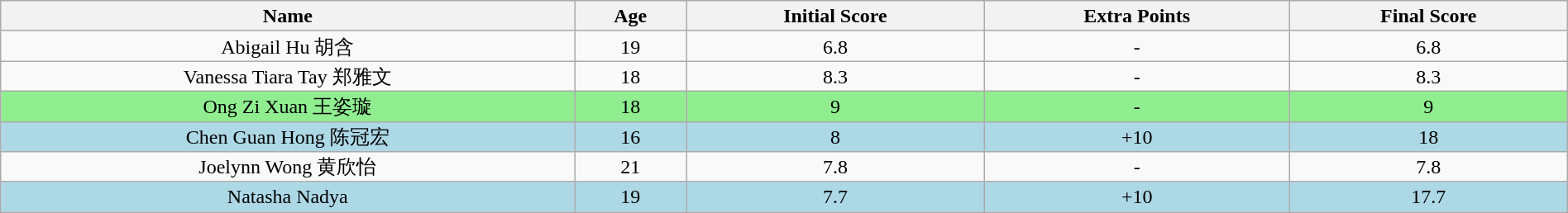<table class="wikitable" style="text-align:center; line-height:17px; width:100%;">
<tr>
<th scope="col">Name</th>
<th scope="col">Age</th>
<th scope="col">Initial Score</th>
<th scope="col">Extra Points</th>
<th scope="col">Final Score</th>
</tr>
<tr>
<td>Abigail Hu 胡含</td>
<td>19</td>
<td>6.8</td>
<td>-</td>
<td>6.8</td>
</tr>
<tr>
<td>Vanessa Tiara Tay 郑雅文</td>
<td>18</td>
<td>8.3</td>
<td>-</td>
<td>8.3</td>
</tr>
<tr>
<td style="background:lightgreen;">Ong Zi Xuan 王姿璇</td>
<td style="background:lightgreen;">18</td>
<td style="background:lightgreen;">9</td>
<td style="background:lightgreen;">-</td>
<td style="background:lightgreen;">9</td>
</tr>
<tr>
<td style="background:lightblue;">Chen Guan Hong 陈冠宏</td>
<td style="background:lightblue;">16</td>
<td style="background:lightblue;">8</td>
<td style="background:lightblue;">+10</td>
<td style="background:lightblue;">18</td>
</tr>
<tr>
<td>Joelynn Wong 黄欣怡</td>
<td>21</td>
<td>7.8</td>
<td>-</td>
<td>7.8</td>
</tr>
<tr>
<td style="background:lightblue;">Natasha Nadya</td>
<td style="background:lightblue;">19</td>
<td style="background:lightblue;">7.7</td>
<td style="background:lightblue;">+10</td>
<td style="background:lightblue;">17.7</td>
</tr>
</table>
